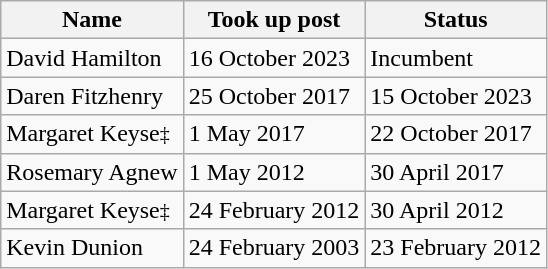<table class="wikitable">
<tr>
<th>Name</th>
<th>Took up post</th>
<th>Status</th>
</tr>
<tr>
<td>David Hamilton</td>
<td>16 October 2023</td>
<td>Incumbent</td>
</tr>
<tr>
<td>Daren Fitzhenry</td>
<td>25 October 2017</td>
<td>15 October 2023</td>
</tr>
<tr>
<td>Margaret Keyse<small>‡</small></td>
<td>1 May 2017</td>
<td>22 October 2017</td>
</tr>
<tr>
<td>Rosemary Agnew</td>
<td>1 May 2012</td>
<td>30 April 2017</td>
</tr>
<tr>
<td>Margaret Keyse<small>‡</small></td>
<td>24 February 2012</td>
<td>30 April 2012</td>
</tr>
<tr>
<td>Kevin Dunion</td>
<td>24 February 2003</td>
<td>23 February 2012</td>
</tr>
</table>
